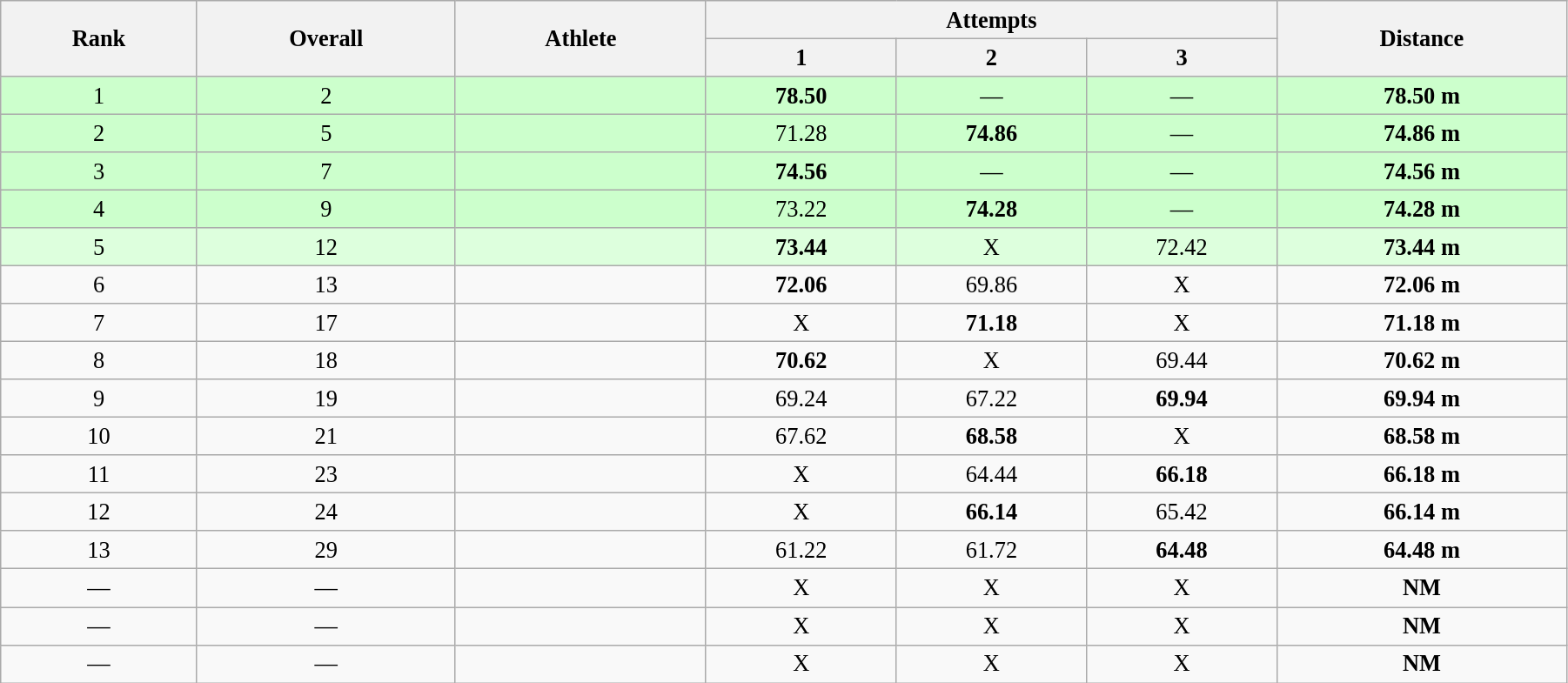<table class="wikitable" style=" text-align:center; font-size:110%;" width="95%">
<tr>
<th rowspan="2">Rank</th>
<th rowspan="2">Overall</th>
<th rowspan="2">Athlete</th>
<th colspan="3">Attempts</th>
<th rowspan="2">Distance</th>
</tr>
<tr>
<th>1</th>
<th>2</th>
<th>3</th>
</tr>
<tr style="background:#ccffcc;">
<td>1</td>
<td>2</td>
<td align=left></td>
<td><strong>78.50</strong></td>
<td>—</td>
<td>—</td>
<td><strong>78.50 m</strong></td>
</tr>
<tr style="background:#ccffcc;">
<td>2</td>
<td>5</td>
<td align=left></td>
<td>71.28</td>
<td><strong>74.86</strong></td>
<td>—</td>
<td><strong>74.86 m</strong></td>
</tr>
<tr style="background:#ccffcc;">
<td>3</td>
<td>7</td>
<td align=left></td>
<td><strong>74.56</strong></td>
<td>—</td>
<td>—</td>
<td><strong>74.56 m</strong></td>
</tr>
<tr style="background:#ccffcc;">
<td>4</td>
<td>9</td>
<td align=left></td>
<td>73.22</td>
<td><strong>74.28</strong></td>
<td>—</td>
<td><strong>74.28 m</strong></td>
</tr>
<tr style="background:#ddffdd;">
<td>5</td>
<td>12</td>
<td align=left></td>
<td><strong>73.44</strong></td>
<td>X</td>
<td>72.42</td>
<td><strong>73.44 m</strong></td>
</tr>
<tr>
<td>6</td>
<td>13</td>
<td align=left></td>
<td><strong>72.06</strong></td>
<td>69.86</td>
<td>X</td>
<td><strong>72.06 m</strong></td>
</tr>
<tr>
<td>7</td>
<td>17</td>
<td align=left></td>
<td>X</td>
<td><strong>71.18</strong></td>
<td>X</td>
<td><strong>71.18 m</strong></td>
</tr>
<tr>
<td>8</td>
<td>18</td>
<td align=left></td>
<td><strong>70.62</strong></td>
<td>X</td>
<td>69.44</td>
<td><strong>70.62 m</strong></td>
</tr>
<tr>
<td>9</td>
<td>19</td>
<td align=left></td>
<td>69.24</td>
<td>67.22</td>
<td><strong>69.94</strong></td>
<td><strong>69.94 m</strong></td>
</tr>
<tr>
<td>10</td>
<td>21</td>
<td align=left></td>
<td>67.62</td>
<td><strong>68.58</strong></td>
<td>X</td>
<td><strong>68.58 m</strong></td>
</tr>
<tr>
<td>11</td>
<td>23</td>
<td align=left></td>
<td>X</td>
<td>64.44</td>
<td><strong>66.18</strong></td>
<td><strong>66.18 m</strong></td>
</tr>
<tr>
<td>12</td>
<td>24</td>
<td align=left></td>
<td>X</td>
<td><strong>66.14</strong></td>
<td>65.42</td>
<td><strong>66.14 m</strong></td>
</tr>
<tr>
<td>13</td>
<td>29</td>
<td align=left></td>
<td>61.22</td>
<td>61.72</td>
<td><strong>64.48</strong></td>
<td><strong>64.48 m</strong></td>
</tr>
<tr>
<td>—</td>
<td>—</td>
<td align=left></td>
<td>X</td>
<td>X</td>
<td>X</td>
<td><strong>NM</strong></td>
</tr>
<tr>
<td>—</td>
<td>—</td>
<td align=left></td>
<td>X</td>
<td>X</td>
<td>X</td>
<td><strong>NM</strong></td>
</tr>
<tr>
<td>—</td>
<td>—</td>
<td align=left></td>
<td>X</td>
<td>X</td>
<td>X</td>
<td><strong>NM</strong></td>
</tr>
</table>
